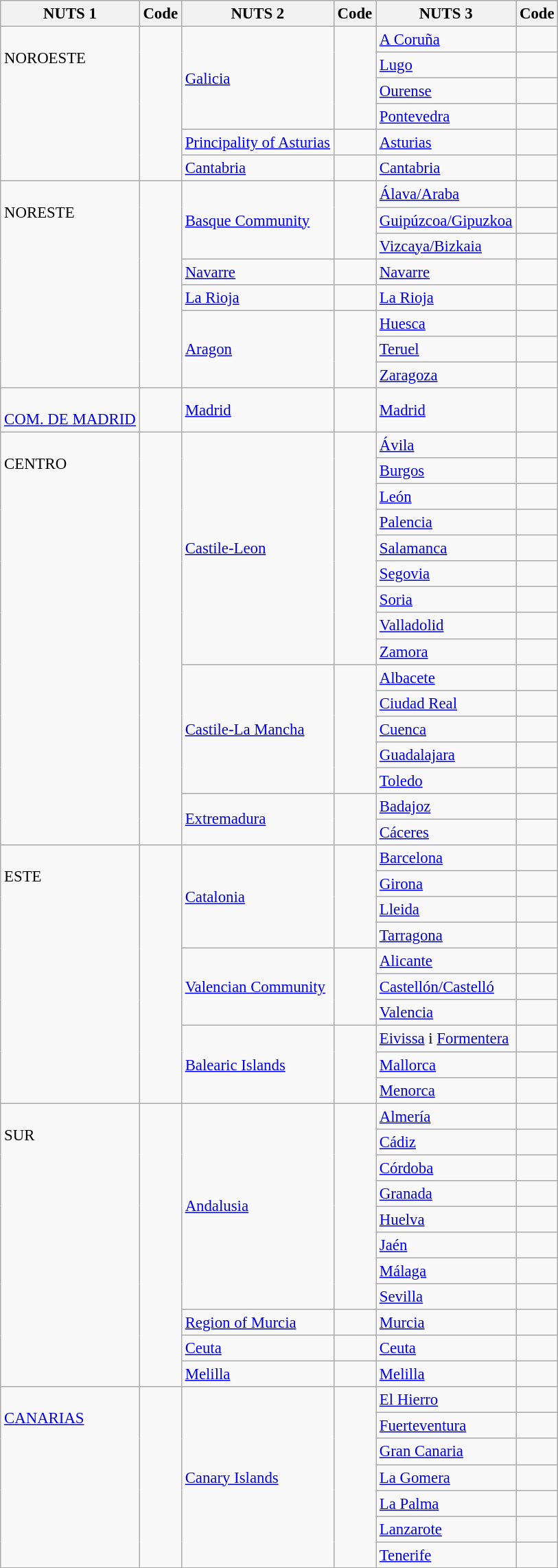<table class="wikitable" style="font-size: 95%;">
<tr>
<th>NUTS 1</th>
<th>Code</th>
<th>NUTS 2</th>
<th>Code</th>
<th>NUTS 3</th>
<th>Code</th>
</tr>
<tr>
<td rowspan=6 valign=top><br>NOROESTE</td>
<td rowspan=6></td>
<td rowspan=4> <a href='#'>Galicia</a></td>
<td rowspan=4></td>
<td> <a href='#'>A Coruña</a></td>
<td></td>
</tr>
<tr>
<td> <a href='#'>Lugo</a></td>
<td></td>
</tr>
<tr>
<td> <a href='#'>Ourense</a></td>
<td></td>
</tr>
<tr>
<td> <a href='#'>Pontevedra</a></td>
<td></td>
</tr>
<tr>
<td rowspan=1> <a href='#'>Principality of Asturias</a></td>
<td rowspan=1></td>
<td> <a href='#'>Asturias</a></td>
<td></td>
</tr>
<tr>
<td rowspan=1> <a href='#'>Cantabria</a></td>
<td rowspan=1></td>
<td> <a href='#'>Cantabria</a></td>
<td></td>
</tr>
<tr>
<td rowspan=8 valign=top><br>NORESTE</td>
<td rowspan=8></td>
<td rowspan=3> <a href='#'>Basque Community</a></td>
<td rowspan=3></td>
<td> <a href='#'>Álava/Araba</a></td>
<td></td>
</tr>
<tr>
<td> <a href='#'>Guipúzcoa/Gipuzkoa</a></td>
<td></td>
</tr>
<tr>
<td> <a href='#'>Vizcaya/Bizkaia</a></td>
<td></td>
</tr>
<tr>
<td rowspan=1> <a href='#'>Navarre</a></td>
<td rowspan=1></td>
<td> <a href='#'>Navarre</a></td>
<td></td>
</tr>
<tr>
<td rowspan=1> <a href='#'>La Rioja</a></td>
<td rowspan=1></td>
<td> <a href='#'>La Rioja</a></td>
<td></td>
</tr>
<tr>
<td rowspan=3> <a href='#'>Aragon</a></td>
<td rowspan=3></td>
<td> <a href='#'>Huesca</a></td>
<td></td>
</tr>
<tr>
<td> <a href='#'>Teruel</a></td>
<td></td>
</tr>
<tr>
<td> <a href='#'>Zaragoza</a></td>
<td></td>
</tr>
<tr>
<td rowspan=1 valign=top><br><a href='#'>COM. DE MADRID</a></td>
<td rowspan=1></td>
<td rowspan=1> <a href='#'>Madrid</a></td>
<td rowspan=1></td>
<td> <a href='#'>Madrid</a></td>
<td></td>
</tr>
<tr>
<td rowspan=16 valign=top><br>CENTRO</td>
<td rowspan=16></td>
<td rowspan=9> <a href='#'>Castile-Leon</a></td>
<td rowspan=9></td>
<td> <a href='#'>Ávila</a></td>
<td></td>
</tr>
<tr>
<td> <a href='#'>Burgos</a></td>
<td></td>
</tr>
<tr>
<td> <a href='#'>León</a></td>
<td></td>
</tr>
<tr>
<td> <a href='#'>Palencia</a></td>
<td></td>
</tr>
<tr>
<td> <a href='#'>Salamanca</a></td>
<td></td>
</tr>
<tr>
<td> <a href='#'>Segovia</a></td>
<td></td>
</tr>
<tr>
<td> <a href='#'>Soria</a></td>
<td></td>
</tr>
<tr>
<td> <a href='#'>Valladolid</a></td>
<td></td>
</tr>
<tr>
<td> <a href='#'>Zamora</a></td>
<td></td>
</tr>
<tr>
<td rowspan=5> <a href='#'>Castile-La Mancha</a></td>
<td rowspan=5></td>
<td> <a href='#'>Albacete</a></td>
<td></td>
</tr>
<tr>
<td> <a href='#'>Ciudad Real</a></td>
<td></td>
</tr>
<tr>
<td> <a href='#'>Cuenca</a></td>
<td></td>
</tr>
<tr>
<td> <a href='#'>Guadalajara</a></td>
<td></td>
</tr>
<tr>
<td> <a href='#'>Toledo</a></td>
<td></td>
</tr>
<tr>
<td rowspan=2> <a href='#'>Extremadura</a></td>
<td rowspan=2></td>
<td> <a href='#'>Badajoz</a></td>
<td></td>
</tr>
<tr>
<td> <a href='#'>Cáceres</a></td>
<td></td>
</tr>
<tr>
<td rowspan=10 valign=top><br>ESTE</td>
<td rowspan=10></td>
<td rowspan=4> <a href='#'>Catalonia</a></td>
<td rowspan=4></td>
<td> <a href='#'>Barcelona</a></td>
<td></td>
</tr>
<tr>
<td> <a href='#'>Girona</a></td>
<td></td>
</tr>
<tr>
<td> <a href='#'>Lleida</a></td>
<td></td>
</tr>
<tr>
<td> <a href='#'>Tarragona</a></td>
<td></td>
</tr>
<tr>
<td rowspan=3> <a href='#'>Valencian Community</a></td>
<td rowspan=3></td>
<td> <a href='#'>Alicante</a></td>
<td></td>
</tr>
<tr>
<td> <a href='#'>Castellón/Castelló</a></td>
<td></td>
</tr>
<tr>
<td> <a href='#'>Valencia</a></td>
<td></td>
</tr>
<tr>
<td rowspan=3> <a href='#'>Balearic Islands</a></td>
<td rowspan=3></td>
<td> <a href='#'>Eivissa</a> i  <a href='#'>Formentera</a></td>
<td></td>
</tr>
<tr>
<td> <a href='#'>Mallorca</a></td>
<td></td>
</tr>
<tr>
<td> <a href='#'>Menorca</a></td>
<td></td>
</tr>
<tr>
<td rowspan=11 valign=top><br>SUR</td>
<td rowspan=11></td>
<td rowspan=8> <a href='#'>Andalusia</a></td>
<td rowspan=8></td>
<td> <a href='#'>Almería</a></td>
<td></td>
</tr>
<tr>
<td> <a href='#'>Cádiz</a></td>
<td></td>
</tr>
<tr>
<td> <a href='#'>Córdoba</a></td>
<td></td>
</tr>
<tr>
<td> <a href='#'>Granada</a></td>
<td></td>
</tr>
<tr>
<td> <a href='#'>Huelva</a></td>
<td></td>
</tr>
<tr>
<td> <a href='#'>Jaén</a></td>
<td></td>
</tr>
<tr>
<td> <a href='#'>Málaga</a></td>
<td></td>
</tr>
<tr>
<td> <a href='#'>Sevilla</a></td>
<td></td>
</tr>
<tr>
<td rowspan=1> <a href='#'>Region of Murcia</a></td>
<td rowspan=1></td>
<td> <a href='#'>Murcia</a></td>
<td></td>
</tr>
<tr>
<td rowspan=1> <a href='#'>Ceuta</a></td>
<td rowspan=1></td>
<td> <a href='#'>Ceuta</a></td>
<td></td>
</tr>
<tr>
<td rowspan=1> <a href='#'>Melilla</a></td>
<td rowspan=1></td>
<td> <a href='#'>Melilla</a></td>
<td></td>
</tr>
<tr>
<td rowspan=7 valign=top><br><a href='#'>CANARIAS</a></td>
<td rowspan=7></td>
<td rowspan=7> <a href='#'>Canary Islands</a></td>
<td rowspan=7></td>
<td> <a href='#'>El Hierro</a></td>
<td></td>
</tr>
<tr>
<td> <a href='#'>Fuerteventura</a></td>
<td></td>
</tr>
<tr>
<td> <a href='#'>Gran Canaria</a></td>
<td></td>
</tr>
<tr>
<td> <a href='#'>La Gomera</a></td>
<td></td>
</tr>
<tr>
<td> <a href='#'>La Palma</a></td>
<td></td>
</tr>
<tr>
<td> <a href='#'>Lanzarote</a></td>
<td></td>
</tr>
<tr>
<td> <a href='#'>Tenerife</a></td>
<td></td>
</tr>
</table>
